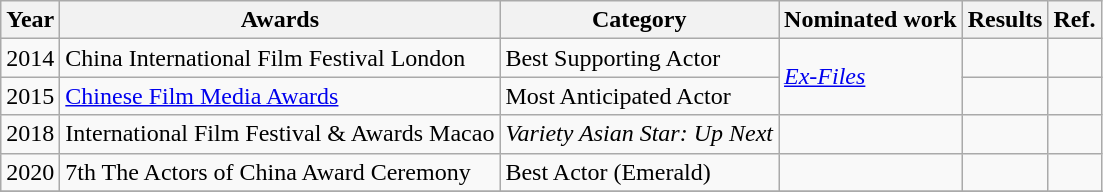<table class="wikitable">
<tr>
<th>Year</th>
<th>Awards</th>
<th>Category</th>
<th>Nominated work</th>
<th>Results</th>
<th>Ref.</th>
</tr>
<tr>
<td>2014</td>
<td>China International Film Festival London</td>
<td>Best Supporting Actor</td>
<td rowspan=2><em><a href='#'>Ex-Files</a></em></td>
<td></td>
<td></td>
</tr>
<tr>
<td>2015</td>
<td><a href='#'>Chinese Film Media Awards</a></td>
<td>Most Anticipated Actor</td>
<td></td>
<td></td>
</tr>
<tr>
<td>2018</td>
<td>International Film Festival & Awards Macao</td>
<td><em>Variety Asian Star: Up Next</em></td>
<td></td>
<td></td>
<td></td>
</tr>
<tr>
<td>2020</td>
<td>7th The Actors of China Award Ceremony</td>
<td>Best Actor (Emerald)</td>
<td></td>
<td></td>
<td></td>
</tr>
<tr>
</tr>
</table>
